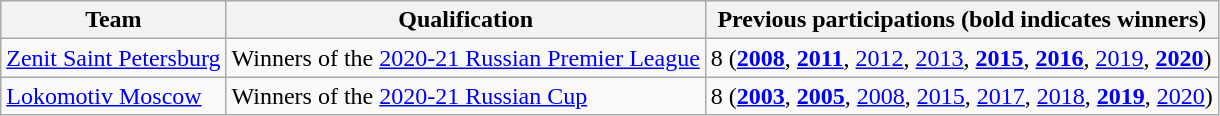<table class="wikitable">
<tr>
<th>Team</th>
<th>Qualification</th>
<th>Previous participations (bold indicates winners)</th>
</tr>
<tr>
<td> <a href='#'>Zenit Saint Petersburg</a></td>
<td>Winners of the <a href='#'>2020-21 Russian Premier League</a></td>
<td>8 (<strong><a href='#'>2008</a></strong>, <strong><a href='#'>2011</a></strong>, <a href='#'>2012</a>, <a href='#'>2013</a>, <strong><a href='#'>2015</a></strong>, <strong><a href='#'>2016</a></strong>, <a href='#'>2019</a>, <strong><a href='#'>2020</a></strong>)</td>
</tr>
<tr>
<td> <a href='#'>Lokomotiv Moscow</a></td>
<td>Winners of the <a href='#'>2020-21 Russian Cup</a></td>
<td>8 (<strong><a href='#'>2003</a></strong>, <strong><a href='#'>2005</a></strong>, <a href='#'>2008</a>, <a href='#'>2015</a>, <a href='#'>2017</a>, <a href='#'>2018</a>, <strong><a href='#'>2019</a></strong>, <a href='#'>2020</a>)</td>
</tr>
</table>
